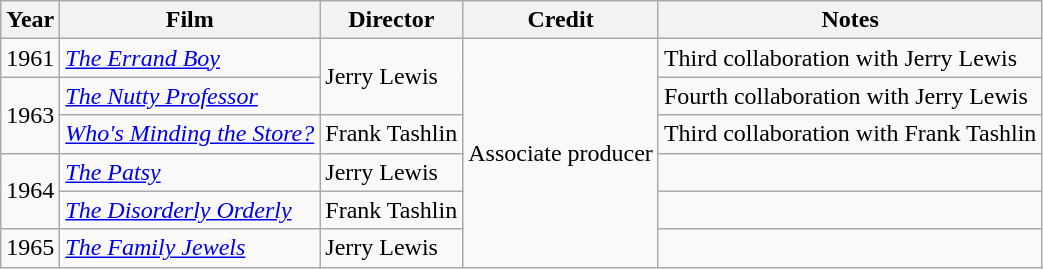<table class="wikitable">
<tr>
<th>Year</th>
<th>Film</th>
<th>Director</th>
<th>Credit</th>
<th>Notes</th>
</tr>
<tr>
<td>1961</td>
<td><em><a href='#'>The Errand Boy</a></em></td>
<td rowspan=2>Jerry Lewis</td>
<td rowspan=6>Associate producer</td>
<td>Third collaboration with Jerry Lewis</td>
</tr>
<tr>
<td rowspan=2>1963</td>
<td><em><a href='#'>The Nutty Professor</a></em></td>
<td>Fourth collaboration with Jerry Lewis</td>
</tr>
<tr>
<td><em><a href='#'>Who's Minding the Store?</a></em></td>
<td>Frank Tashlin</td>
<td>Third collaboration with Frank Tashlin</td>
</tr>
<tr>
<td rowspan=2>1964</td>
<td><em><a href='#'>The Patsy</a></em></td>
<td>Jerry Lewis</td>
<td></td>
</tr>
<tr>
<td><em><a href='#'>The Disorderly Orderly</a></em></td>
<td>Frank Tashlin</td>
<td></td>
</tr>
<tr>
<td>1965</td>
<td><em><a href='#'>The Family Jewels</a></em></td>
<td>Jerry Lewis</td>
<td></td>
</tr>
</table>
